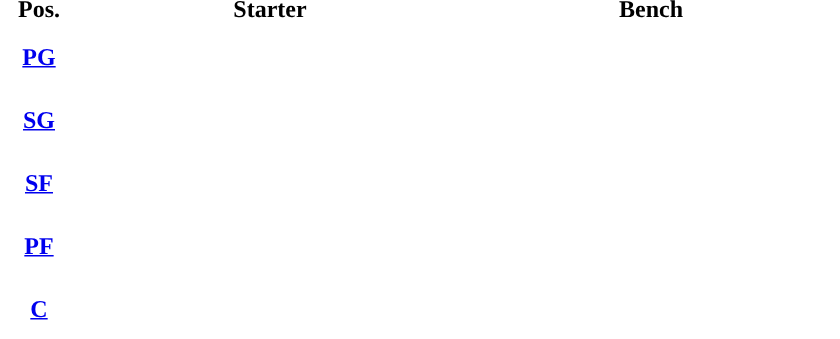<table style="text-align:center; ">
<tr>
<th width="50">Pos.</th>
<th width="250">Starter</th>
<th width="250">Bench</th>
</tr>
<tr style="height:40px; background:white; color:#092C57">
<th><a href='#'><span>PG</span></a></th>
<td></td>
<td></td>
</tr>
<tr style="height:40px; background:white; color:#092C57">
<th><a href='#'><span>SG</span></a></th>
<td></td>
<td></td>
</tr>
<tr style="height:40px; background:white; color:#092C57">
<th><a href='#'><span>SF</span></a></th>
<td></td>
<td></td>
</tr>
<tr style="height:40px; background:white; color:#092C57">
<th><a href='#'><span>PF</span></a></th>
<td></td>
<td></td>
</tr>
<tr style="height:40px; background:white; color:#092C57">
<th><a href='#'><span>C</span></a></th>
<td></td>
<td></td>
</tr>
</table>
